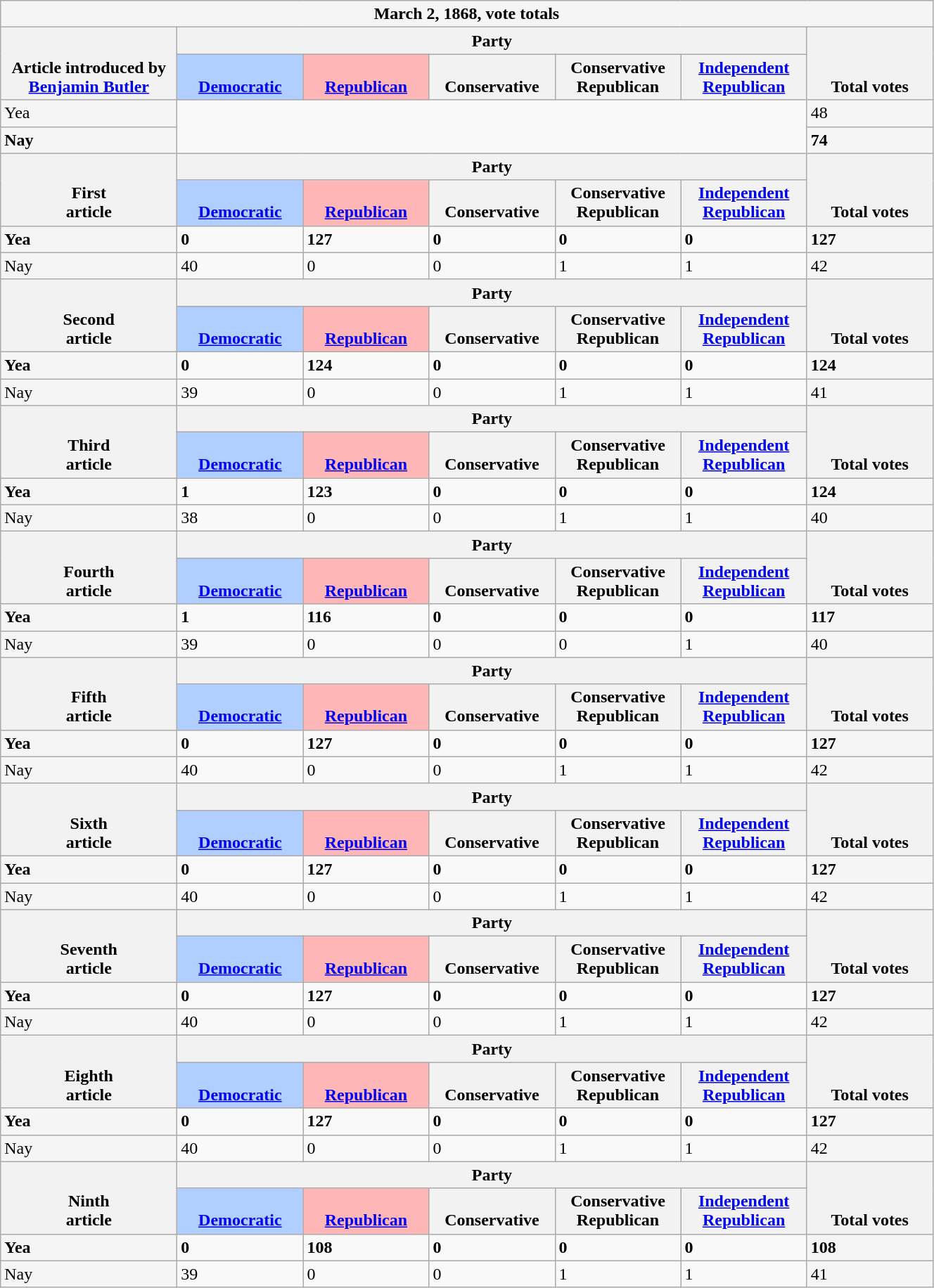<table class="wikitable mw-collapsible mw-collapsed">
<tr>
<th colspan=7 style="background:#f5f5f5">March 2, 1868, vote totals</th>
</tr>
<tr style="vertical-align:bottom;">
<th rowspan=2>Article introduced by <a href='#'>Benjamin Butler</a><br></th>
<th colspan=5>Party</th>
<th rowspan=2>Total votes</th>
</tr>
<tr style="vertical-align:bottom;">
<th style="background:#b0ceff;"><a href='#'>Democratic</a></th>
<th style="background:#ffb6b6;"><a href='#'>Republican</a></th>
<th>Conservative</th>
<th>Conservative Republican</th>
<th><a href='#'>Independent Republican</a></th>
</tr>
<tr>
<td style="width: 10em; background:#F5F5F5">Yea</td>
<td rowspan=2 colspan=5></td>
<td style="width: 7em; background:#F5F5F5">48</td>
</tr>
<tr>
<td style="background:#F5F5F5"><strong>Nay</strong></td>
<td style="background:#F5F5F5"><strong>74</strong></td>
</tr>
<tr style="vertical-align:bottom;">
<th rowspan=2>First<br>article<br></th>
<th colspan=5>Party</th>
<th rowspan=2>Total votes</th>
</tr>
<tr style="vertical-align:bottom;">
<th style="background:#b0ceff;"><a href='#'>Democratic</a></th>
<th style="background:#ffb6b6;"><a href='#'>Republican</a></th>
<th>Conservative</th>
<th>Conservative Republican</th>
<th><a href='#'>Independent Republican</a></th>
</tr>
<tr>
<td style="width: 10em; background:#F5F5F5"><strong>Yea</strong></td>
<td style="width: 7em;"><strong>0</strong></td>
<td style="width: 7em;"><strong>127</strong></td>
<td style="width: 7em;"><strong>0</strong></td>
<td style="width: 7em;"><strong>0</strong></td>
<td style="width: 7em;"><strong>0</strong></td>
<td style="width: 7em; background:#F5F5F5"><strong>127</strong></td>
</tr>
<tr>
<td style="background:#F5F5F5">Nay</td>
<td>40</td>
<td>0</td>
<td>0</td>
<td>1</td>
<td>1</td>
<td style="background:#F5F5F5">42</td>
</tr>
<tr style="vertical-align:bottom;">
<th rowspan=2>Second<br>article<br></th>
<th colspan=5>Party</th>
<th rowspan=2>Total votes</th>
</tr>
<tr style="vertical-align:bottom;">
<th style="background:#b0ceff;"><a href='#'>Democratic</a></th>
<th style="background:#ffb6b6;"><a href='#'>Republican</a></th>
<th>Conservative</th>
<th>Conservative Republican</th>
<th><a href='#'>Independent Republican</a></th>
</tr>
<tr>
<td style="width: 10em; background:#F5F5F5"><strong>Yea</strong></td>
<td style="width: 7em;"><strong>0</strong></td>
<td style="width: 7em;"><strong>124</strong></td>
<td style="width: 7em;"><strong>0</strong></td>
<td style="width: 7em;"><strong>0</strong></td>
<td style="width: 7em;"><strong>0</strong></td>
<td style="width: 7em; background:#F5F5F5"><strong>124</strong></td>
</tr>
<tr>
<td style="background:#F5F5F5">Nay</td>
<td>39</td>
<td>0</td>
<td>0</td>
<td>1</td>
<td>1</td>
<td style="background:#F5F5F5">41</td>
</tr>
<tr style="vertical-align:bottom;">
<th rowspan=2>Third<br>article<br></th>
<th colspan=5>Party</th>
<th rowspan=2>Total votes</th>
</tr>
<tr style="vertical-align:bottom;">
<th style="background:#b0ceff;"><a href='#'>Democratic</a></th>
<th style="background:#ffb6b6;"><a href='#'>Republican</a></th>
<th>Conservative</th>
<th>Conservative Republican</th>
<th><a href='#'>Independent Republican</a></th>
</tr>
<tr>
<td style="width: 10em; background:#F5F5F5"><strong>Yea</strong></td>
<td style="width: 7em;"><strong>1</strong></td>
<td style="width: 7em;"><strong>123</strong></td>
<td style="width: 7em;"><strong>0</strong></td>
<td style="width: 7em;"><strong>0</strong></td>
<td style="width: 7em;"><strong>0</strong></td>
<td style="width: 7em; background:#F5F5F5"><strong>124</strong></td>
</tr>
<tr>
<td style="background:#F5F5F5">Nay</td>
<td>38</td>
<td>0</td>
<td>0</td>
<td>1</td>
<td>1</td>
<td style="background:#F5F5F5">40</td>
</tr>
<tr style="vertical-align:bottom;">
<th rowspan=2>Fourth<br>article<br></th>
<th colspan=5>Party</th>
<th rowspan=2>Total votes</th>
</tr>
<tr style="vertical-align:bottom;">
<th style="background:#b0ceff;"><a href='#'>Democratic</a></th>
<th style="background:#ffb6b6;"><a href='#'>Republican</a></th>
<th>Conservative</th>
<th>Conservative Republican</th>
<th><a href='#'>Independent Republican</a></th>
</tr>
<tr>
<td style="width: 10em; background:#F5F5F5"><strong>Yea</strong></td>
<td style="width: 7em;"><strong>1</strong></td>
<td style="width: 7em;"><strong>116</strong></td>
<td style="width: 7em;"><strong>0</strong></td>
<td style="width: 7em;"><strong>0</strong></td>
<td style="width: 7em;"><strong>0</strong></td>
<td style="width: 7em; background:#F5F5F5"><strong>117</strong></td>
</tr>
<tr>
<td style="background:#F5F5F5">Nay</td>
<td>39</td>
<td>0</td>
<td>0</td>
<td>0</td>
<td>1</td>
<td style="background:#F5F5F5">40</td>
</tr>
<tr style="vertical-align:bottom;">
<th rowspan=2>Fifth<br>article<br></th>
<th colspan=5>Party</th>
<th rowspan=2>Total votes</th>
</tr>
<tr style="vertical-align:bottom;">
<th style="background:#b0ceff;"><a href='#'>Democratic</a></th>
<th style="background:#ffb6b6;"><a href='#'>Republican</a></th>
<th>Conservative</th>
<th>Conservative Republican</th>
<th><a href='#'>Independent Republican</a></th>
</tr>
<tr>
<td style="width: 10em; background:#F5F5F5"><strong>Yea</strong></td>
<td style="width: 7em;"><strong>0</strong></td>
<td style="width: 7em;"><strong>127</strong></td>
<td style="width: 7em;"><strong>0</strong></td>
<td style="width: 7em;"><strong>0</strong></td>
<td style="width: 7em;"><strong>0</strong></td>
<td style="width: 7em; background:#F5F5F5"><strong>127</strong></td>
</tr>
<tr>
<td style="background:#F5F5F5">Nay</td>
<td>40</td>
<td>0</td>
<td>0</td>
<td>1</td>
<td>1</td>
<td style="background:#F5F5F5">42</td>
</tr>
<tr style="vertical-align:bottom;">
<th rowspan=2>Sixth<br>article<br></th>
<th colspan=5>Party</th>
<th rowspan=2>Total votes</th>
</tr>
<tr style="vertical-align:bottom;">
<th style="background:#b0ceff;"><a href='#'>Democratic</a></th>
<th style="background:#ffb6b6;"><a href='#'>Republican</a></th>
<th>Conservative</th>
<th>Conservative Republican</th>
<th><a href='#'>Independent Republican</a></th>
</tr>
<tr>
<td style="width: 10em; background:#F5F5F5"><strong>Yea</strong></td>
<td style="width: 7em;"><strong>0</strong></td>
<td style="width: 7em;"><strong>127</strong></td>
<td style="width: 7em;"><strong>0</strong></td>
<td style="width: 7em;"><strong>0</strong></td>
<td style="width: 7em;"><strong>0</strong></td>
<td style="width: 7em; background:#F5F5F5"><strong>127</strong></td>
</tr>
<tr>
<td style="background:#F5F5F5">Nay</td>
<td>40</td>
<td>0</td>
<td>0</td>
<td>1</td>
<td>1</td>
<td style="background:#F5F5F5">42</td>
</tr>
<tr style="vertical-align:bottom;">
<th rowspan=2>Seventh<br>article<br></th>
<th colspan=5>Party</th>
<th rowspan=2>Total votes</th>
</tr>
<tr style="vertical-align:bottom;">
<th style="background:#b0ceff;"><a href='#'>Democratic</a></th>
<th style="background:#ffb6b6;"><a href='#'>Republican</a></th>
<th>Conservative</th>
<th>Conservative Republican</th>
<th><a href='#'>Independent Republican</a></th>
</tr>
<tr>
<td style="width: 10em; background:#F5F5F5"><strong>Yea</strong></td>
<td style="width: 7em;"><strong>0</strong></td>
<td style="width: 7em;"><strong>127</strong></td>
<td style="width: 7em;"><strong>0</strong></td>
<td style="width: 7em;"><strong>0</strong></td>
<td style="width: 7em;"><strong>0</strong></td>
<td style="width: 7em; background:#F5F5F5"><strong>127</strong></td>
</tr>
<tr>
<td style="background:#F5F5F5">Nay</td>
<td>40</td>
<td>0</td>
<td>0</td>
<td>1</td>
<td>1</td>
<td style="background:#F5F5F5">42</td>
</tr>
<tr style="vertical-align:bottom;">
<th rowspan=2>Eighth<br>article<br></th>
<th colspan=5>Party</th>
<th rowspan=2>Total votes</th>
</tr>
<tr style="vertical-align:bottom;">
<th style="background:#b0ceff;"><a href='#'>Democratic</a></th>
<th style="background:#ffb6b6;"><a href='#'>Republican</a></th>
<th>Conservative</th>
<th>Conservative Republican</th>
<th><a href='#'>Independent Republican</a></th>
</tr>
<tr>
<td style="width: 10em; background:#F5F5F5"><strong>Yea</strong></td>
<td style="width: 7em;"><strong>0</strong></td>
<td style="width: 7em;"><strong>127</strong></td>
<td style="width: 7em;"><strong>0</strong></td>
<td style="width: 7em;"><strong>0</strong></td>
<td style="width: 7em;"><strong>0</strong></td>
<td style="width: 7em; background:#F5F5F5"><strong>127</strong></td>
</tr>
<tr>
<td style="background:#F5F5F5">Nay</td>
<td>40</td>
<td>0</td>
<td>0</td>
<td>1</td>
<td>1</td>
<td style="background:#F5F5F5">42</td>
</tr>
<tr style="vertical-align:bottom;">
<th rowspan=2>Ninth<br>article<br></th>
<th colspan=5>Party</th>
<th rowspan=2>Total votes</th>
</tr>
<tr style="vertical-align:bottom;">
<th style="background:#b0ceff;"><a href='#'>Democratic</a></th>
<th style="background:#ffb6b6;"><a href='#'>Republican</a></th>
<th>Conservative</th>
<th>Conservative Republican</th>
<th><a href='#'>Independent Republican</a></th>
</tr>
<tr>
<td style="width: 10em; background:#F5F5F5"><strong>Yea</strong></td>
<td style="width: 7em;"><strong>0</strong></td>
<td style="width: 7em;"><strong>108</strong></td>
<td style="width: 7em;"><strong>0</strong></td>
<td style="width: 7em;"><strong>0</strong></td>
<td style="width: 7em;"><strong>0</strong></td>
<td style="width: 7em; background:#F5F5F5"><strong>108</strong></td>
</tr>
<tr>
<td style="background:#F5F5F5">Nay</td>
<td>39</td>
<td>0</td>
<td>0</td>
<td>1</td>
<td>1</td>
<td style="background:#F5F5F5">41</td>
</tr>
</table>
